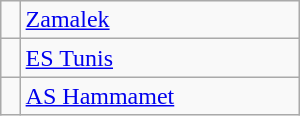<table class="wikitable" width="200px">
<tr>
<td align=center></td>
<td> <a href='#'>Zamalek</a></td>
</tr>
<tr>
<td align=center></td>
<td> <a href='#'>ES Tunis</a></td>
</tr>
<tr>
<td align=center></td>
<td> <a href='#'>AS Hammamet</a></td>
</tr>
</table>
